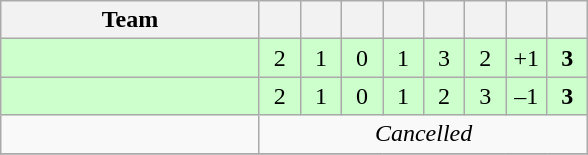<table class="wikitable" style="text-align: center;">
<tr>
<th width="165">Team</th>
<th width="20"></th>
<th width="20"></th>
<th width="20"></th>
<th width="20"></th>
<th width="20"></th>
<th width="20"></th>
<th width="20"></th>
<th width="20"></th>
</tr>
<tr bgcolor=ccffcc>
<td style="text-align:left;"></td>
<td>2</td>
<td>1</td>
<td>0</td>
<td>1</td>
<td>3</td>
<td>2</td>
<td>+1</td>
<td><strong>3</strong></td>
</tr>
<tr bgcolor=ccffcc>
<td style="text-align:left;"></td>
<td>2</td>
<td>1</td>
<td>0</td>
<td>1</td>
<td>2</td>
<td>3</td>
<td>–1</td>
<td><strong>3</strong></td>
</tr>
<tr>
<td style="text-align:left;"></td>
<td colspan=8><em>Cancelled</em></td>
</tr>
<tr>
</tr>
</table>
